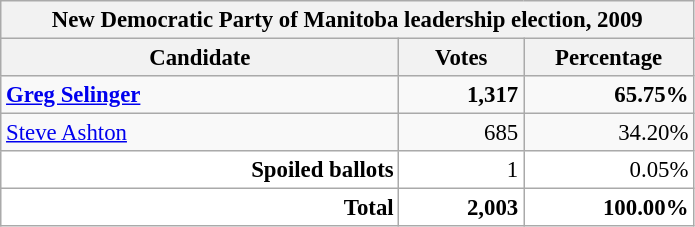<table class="wikitable" style="font-size:95%;">
<tr>
<th colspan="3">New Democratic Party of Manitoba leadership election, 2009</th>
</tr>
<tr>
<th style="width: 17em">Candidate</th>
<th style="width: 5em">Votes</th>
<th style="width: 7em">Percentage</th>
</tr>
<tr>
<td><strong><a href='#'>Greg Selinger</a></strong></td>
<td align="right"><strong>1,317</strong></td>
<td align="right"><strong>65.75%</strong></td>
</tr>
<tr>
<td><a href='#'>Steve Ashton</a></td>
<td align="right">685</td>
<td align="right">34.20%</td>
</tr>
<tr bgcolor="white">
<td align="right"><strong>Spoiled ballots</strong></td>
<td align="right">1</td>
<td align="right">0.05%</td>
</tr>
<tr bgcolor="white">
<td align="right"><strong>Total</strong></td>
<td align="right"><strong>2,003</strong></td>
<td align="right"><strong>100.00%</strong></td>
</tr>
</table>
